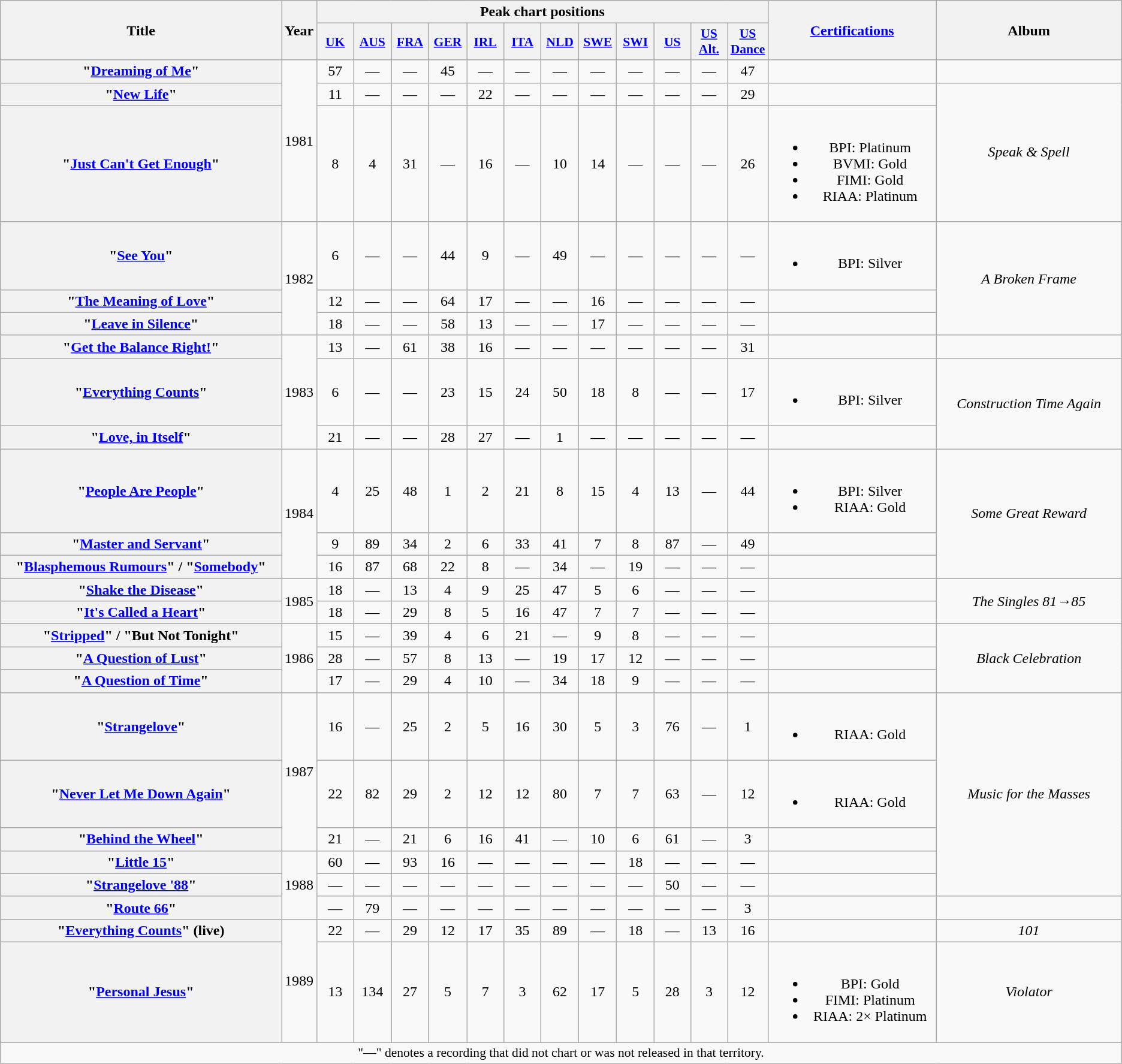<table class="wikitable plainrowheaders" style="text-align:center;">
<tr>
<th scope="col" rowspan="2" style="width:21em;">Title</th>
<th scope="col" rowspan="2" style="width:1em;">Year</th>
<th colspan="12" scope="col">Peak chart positions</th>
<th scope="col" rowspan="2" style="width:12em;"><a href='#'>Certifications</a></th>
<th scope="col" rowspan="2" style="width:13.5em;">Album</th>
</tr>
<tr>
<th scope="col" style="width:2.5em;font-size:90%;"><a href='#'>UK</a><br></th>
<th scope="col" style="width:2.5em;font-size:90%;"><a href='#'>AUS</a><br></th>
<th scope="col" style="width:2.5em;font-size:90%;"><a href='#'>FRA</a><br></th>
<th scope="col" style="width:2.5em;font-size:90%;"><a href='#'>GER</a><br></th>
<th scope="col" style="width:2.5em;font-size:90%;"><a href='#'>IRL</a><br></th>
<th scope="col" style="width:2.5em;font-size:90%;"><a href='#'>ITA</a><br></th>
<th scope="col" style="width:2.5em;font-size:90%;"><a href='#'>NLD</a><br></th>
<th scope="col" style="width:2.5em;font-size:90%;"><a href='#'>SWE</a><br></th>
<th scope="col" style="width:2.5em;font-size:90%;"><a href='#'>SWI</a><br></th>
<th scope="col" style="width:2.5em;font-size:90%;"><a href='#'>US</a><br></th>
<th scope="col" style="width:2.5em;font-size:90%;"><a href='#'>US<br>Alt.</a><br></th>
<th scope="col" style="width:2.5em;font-size:90%;"><a href='#'>US<br>Dance</a><br></th>
</tr>
<tr>
<th scope="row">"<a href='#'>Dreaming of Me</a>"</th>
<td rowspan="3">1981</td>
<td>57</td>
<td>—</td>
<td>—</td>
<td>45</td>
<td>—</td>
<td>—</td>
<td>—</td>
<td>—</td>
<td>—</td>
<td>—</td>
<td>—</td>
<td>47</td>
<td></td>
<td></td>
</tr>
<tr>
<th scope="row">"<a href='#'>New Life</a>"</th>
<td>11</td>
<td>—</td>
<td>—</td>
<td>—</td>
<td>22</td>
<td>—</td>
<td>—</td>
<td>—</td>
<td>—</td>
<td>—</td>
<td>—</td>
<td>29</td>
<td></td>
<td rowspan="2"><em>Speak & Spell</em></td>
</tr>
<tr>
<th scope="row">"<a href='#'>Just Can't Get Enough</a>"</th>
<td>8</td>
<td>4</td>
<td>31</td>
<td>—</td>
<td>16</td>
<td>—</td>
<td>10</td>
<td>14</td>
<td>—</td>
<td>—</td>
<td>—</td>
<td>26</td>
<td><br><ul><li>BPI: Platinum</li><li>BVMI: Gold</li><li>FIMI: Gold</li><li>RIAA: Platinum</li></ul></td>
</tr>
<tr>
<th scope="row">"<a href='#'>See You</a>"</th>
<td rowspan="3">1982</td>
<td>6</td>
<td>—</td>
<td>—</td>
<td>44</td>
<td>9</td>
<td>—</td>
<td>49</td>
<td>—</td>
<td>—</td>
<td>—</td>
<td>—</td>
<td>—</td>
<td><br><ul><li>BPI: Silver</li></ul></td>
<td rowspan="3"><em>A Broken Frame</em></td>
</tr>
<tr>
<th scope="row">"<a href='#'>The Meaning of Love</a>"</th>
<td>12</td>
<td>—</td>
<td>—</td>
<td>64</td>
<td>17</td>
<td>—</td>
<td>—</td>
<td>16</td>
<td>—</td>
<td>—</td>
<td>—</td>
<td>—</td>
<td></td>
</tr>
<tr>
<th scope="row">"<a href='#'>Leave in Silence</a>"</th>
<td>18</td>
<td>—</td>
<td>—</td>
<td>58</td>
<td>13</td>
<td>—</td>
<td>—</td>
<td>17</td>
<td>—</td>
<td>—</td>
<td>—</td>
<td>—</td>
<td></td>
</tr>
<tr>
<th scope="row">"<a href='#'>Get the Balance Right!</a>"</th>
<td rowspan="3">1983</td>
<td>13</td>
<td>—</td>
<td>61</td>
<td>38</td>
<td>16</td>
<td>—</td>
<td>—</td>
<td>—</td>
<td>—</td>
<td>—</td>
<td>—</td>
<td>31</td>
<td></td>
<td></td>
</tr>
<tr>
<th scope="row">"<a href='#'>Everything Counts</a>"</th>
<td>6</td>
<td>—</td>
<td>—</td>
<td>23</td>
<td>15</td>
<td>24</td>
<td>50</td>
<td>18</td>
<td>8</td>
<td>—</td>
<td>—</td>
<td>17</td>
<td><br><ul><li>BPI: Silver</li></ul></td>
<td rowspan="2"><em>Construction Time Again</em></td>
</tr>
<tr>
<th scope="row">"<a href='#'>Love, in Itself</a>"</th>
<td>21</td>
<td>—</td>
<td>—</td>
<td>28</td>
<td>27</td>
<td>—</td>
<td>1</td>
<td>—</td>
<td>—</td>
<td>—</td>
<td>—</td>
<td>—</td>
<td></td>
</tr>
<tr>
<th scope="row">"<a href='#'>People Are People</a>"</th>
<td rowspan="3">1984</td>
<td>4</td>
<td>25</td>
<td>48</td>
<td>1</td>
<td>2</td>
<td>21</td>
<td>8</td>
<td>15</td>
<td>4</td>
<td>13</td>
<td>—</td>
<td>44</td>
<td><br><ul><li>BPI: Silver</li><li>RIAA: Gold</li></ul></td>
<td rowspan="3"><em>Some Great Reward</em></td>
</tr>
<tr>
<th scope="row">"<a href='#'>Master and Servant</a>"</th>
<td>9</td>
<td>89</td>
<td>34</td>
<td>2</td>
<td>6</td>
<td>33</td>
<td>41</td>
<td>7</td>
<td>8</td>
<td>87</td>
<td>—</td>
<td>49</td>
<td></td>
</tr>
<tr>
<th scope="row">"<a href='#'>Blasphemous Rumours</a>" / "<a href='#'>Somebody</a>"</th>
<td>16</td>
<td>87</td>
<td>68</td>
<td>22</td>
<td>8</td>
<td>—</td>
<td>34</td>
<td>—</td>
<td>19</td>
<td>—</td>
<td>—</td>
<td>—</td>
<td></td>
</tr>
<tr>
<th scope="row">"<a href='#'>Shake the Disease</a>"</th>
<td rowspan="2">1985</td>
<td>18</td>
<td>—</td>
<td>13</td>
<td>4</td>
<td>9</td>
<td>25</td>
<td>47</td>
<td>5</td>
<td>6</td>
<td>—</td>
<td>—</td>
<td>—</td>
<td></td>
<td rowspan="2"><em>The Singles 81→85</em></td>
</tr>
<tr>
<th scope="row">"<a href='#'>It's Called a Heart</a>"</th>
<td>18</td>
<td>—</td>
<td>29</td>
<td>8</td>
<td>5</td>
<td>16</td>
<td>47</td>
<td>7</td>
<td>7</td>
<td>—</td>
<td>—</td>
<td>—</td>
<td></td>
</tr>
<tr>
<th scope="row">"<a href='#'>Stripped</a>" / "But Not Tonight"</th>
<td rowspan="3">1986</td>
<td>15</td>
<td>—</td>
<td>39</td>
<td>4</td>
<td>6</td>
<td>21</td>
<td>—</td>
<td>9</td>
<td>8</td>
<td>—</td>
<td>—</td>
<td>—</td>
<td></td>
<td rowspan="3"><em>Black Celebration</em></td>
</tr>
<tr>
<th scope="row">"<a href='#'>A Question of Lust</a>"</th>
<td>28</td>
<td>—</td>
<td>57</td>
<td>8</td>
<td>13</td>
<td>—</td>
<td>19</td>
<td>17</td>
<td>12</td>
<td>—</td>
<td>—</td>
<td>—</td>
<td></td>
</tr>
<tr>
<th scope="row">"<a href='#'>A Question of Time</a>"</th>
<td>17</td>
<td>—</td>
<td>29</td>
<td>4</td>
<td>10</td>
<td>—</td>
<td>34</td>
<td>18</td>
<td>9</td>
<td>—</td>
<td>—</td>
<td>—</td>
<td></td>
</tr>
<tr>
<th scope="row">"<a href='#'>Strangelove</a>"</th>
<td rowspan="3">1987</td>
<td>16</td>
<td>—</td>
<td>25</td>
<td>2</td>
<td>5</td>
<td>16</td>
<td>30</td>
<td>5</td>
<td>3</td>
<td>76</td>
<td>—</td>
<td>1</td>
<td><br><ul><li>RIAA: Gold</li></ul></td>
<td rowspan="5"><em>Music for the Masses</em></td>
</tr>
<tr>
<th scope="row">"<a href='#'>Never Let Me Down Again</a>"</th>
<td>22</td>
<td>82</td>
<td>29</td>
<td>2</td>
<td>12</td>
<td>12</td>
<td>80</td>
<td>7</td>
<td>7</td>
<td>63</td>
<td>—</td>
<td>12</td>
<td><br><ul><li>RIAA: Gold</li></ul></td>
</tr>
<tr>
<th scope="row">"<a href='#'>Behind the Wheel</a>"</th>
<td>21</td>
<td>—</td>
<td>21</td>
<td>6</td>
<td>16</td>
<td>41</td>
<td>—</td>
<td>10</td>
<td>6</td>
<td>61</td>
<td>—</td>
<td>3</td>
<td></td>
</tr>
<tr>
<th scope="row">"<a href='#'>Little 15</a>"</th>
<td rowspan="3">1988</td>
<td>60</td>
<td>—</td>
<td>93</td>
<td>16</td>
<td>—</td>
<td>—</td>
<td>—</td>
<td>—</td>
<td>18</td>
<td>—</td>
<td>—</td>
<td>—</td>
<td></td>
</tr>
<tr>
<th scope="row">"<a href='#'>Strangelove '88</a>"</th>
<td>—</td>
<td>—</td>
<td>—</td>
<td>—</td>
<td>—</td>
<td>—</td>
<td>—</td>
<td>—</td>
<td>—</td>
<td>50</td>
<td>—</td>
<td>—</td>
<td></td>
</tr>
<tr>
<th scope="row">"<a href='#'>Route 66</a>"</th>
<td>—</td>
<td>79</td>
<td>—</td>
<td>—</td>
<td>—</td>
<td>—</td>
<td>—</td>
<td>—</td>
<td>—</td>
<td>—</td>
<td>—</td>
<td>3</td>
<td></td>
<td></td>
</tr>
<tr>
<th scope="row">"<a href='#'>Everything Counts</a>" (live)</th>
<td rowspan="2">1989</td>
<td>22</td>
<td>—</td>
<td>29</td>
<td>12</td>
<td>17</td>
<td>35</td>
<td>89</td>
<td>—</td>
<td>18</td>
<td>—</td>
<td>13</td>
<td>16</td>
<td></td>
<td><em>101</em></td>
</tr>
<tr>
<th scope="row">"<a href='#'>Personal Jesus</a>"</th>
<td>13</td>
<td>134</td>
<td>27</td>
<td>5</td>
<td>7</td>
<td>3</td>
<td>62</td>
<td>17</td>
<td>5</td>
<td>28</td>
<td>3</td>
<td>12</td>
<td><br><ul><li>BPI: Gold</li><li>FIMI: Platinum</li><li>RIAA: 2× Platinum</li></ul></td>
<td><em>Violator</em></td>
</tr>
<tr>
<td colspan="18" style="font-size:90%">"—" denotes a recording that did not chart or was not released in that territory.</td>
</tr>
</table>
